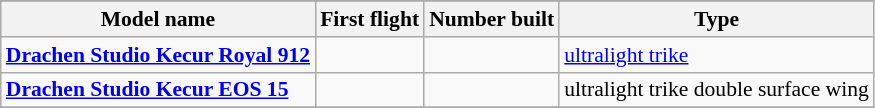<table class="wikitable" align=center style="font-size:90%;">
<tr>
</tr>
<tr style="background:#efefef;">
<th>Model name</th>
<th>First flight</th>
<th>Number built</th>
<th>Type</th>
</tr>
<tr>
<td align=left><strong><a href='#'>Drachen Studio Kecur Royal 912</a></strong></td>
<td align=center></td>
<td align=center></td>
<td align=left><a href='#'>ultralight trike</a></td>
</tr>
<tr>
<td align=left><strong><a href='#'>Drachen Studio Kecur EOS 15</a></strong></td>
<td align=center></td>
<td align=center></td>
<td align=left>ultralight trike double surface wing</td>
</tr>
<tr>
</tr>
</table>
